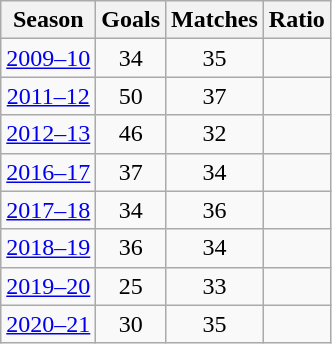<table class="wikitable sortable" style="text-align:center;">
<tr>
<th>Season</th>
<th>Goals</th>
<th>Matches</th>
<th>Ratio</th>
</tr>
<tr>
<td><a href='#'>2009–10</a></td>
<td>34</td>
<td>35</td>
<td></td>
</tr>
<tr>
<td><a href='#'>2011–12</a></td>
<td>50</td>
<td>37</td>
<td></td>
</tr>
<tr>
<td><a href='#'>2012–13</a></td>
<td>46</td>
<td>32</td>
<td></td>
</tr>
<tr>
<td><a href='#'>2016–17</a></td>
<td>37</td>
<td>34</td>
<td></td>
</tr>
<tr>
<td><a href='#'>2017–18</a></td>
<td>34</td>
<td>36</td>
<td></td>
</tr>
<tr>
<td><a href='#'>2018–19</a></td>
<td>36</td>
<td>34</td>
<td></td>
</tr>
<tr>
<td><a href='#'>2019–20</a></td>
<td>25</td>
<td>33</td>
<td></td>
</tr>
<tr>
<td><a href='#'>2020–21</a></td>
<td>30</td>
<td>35</td>
<td></td>
</tr>
</table>
